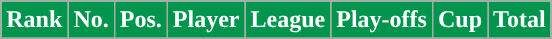<table class="wikitable sortable alternance" style="text-align:center">
<tr>
<th style="background:#00954C; color:#FFFFFF; ">Rank</th>
<th style="background:#00954C; color:#FFFFFF; ">No.</th>
<th style="background:#00954C; color:#FFFFFF; ">Pos.</th>
<th style="background:#00954C; color:#FFFFFF; ">Player</th>
<th style="background:#00954C; color:#FFFFFF; ">League</th>
<th style="background:#00954C; color:#FFFFFF; ">Play-offs</th>
<th style="background:#00954C; color:#FFFFFF; ">Cup</th>
<th style="background:#00954C; color:#FFFFFF; ">Total</th>
</tr>
<tr>
</tr>
</table>
